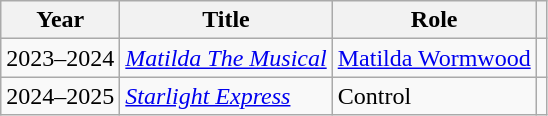<table class="wikitable sortable">
<tr>
<th>Year</th>
<th>Title</th>
<th>Role</th>
<th class="unsortable"></th>
</tr>
<tr>
<td>2023–2024</td>
<td><a href='#'><em>Matilda The Musical</em></a></td>
<td><a href='#'>Matilda Wormwood</a></td>
<td style="text-align:center;"></td>
</tr>
<tr>
<td>2024–2025</td>
<td><em><a href='#'>Starlight Express</a></em></td>
<td>Control</td>
<td style="text-align:center;"></td>
</tr>
</table>
